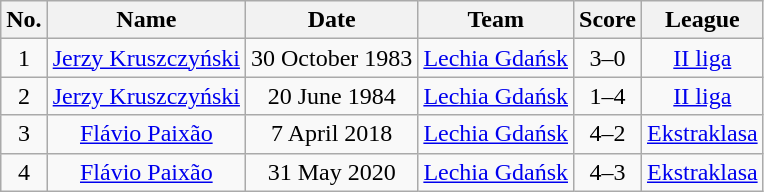<table class="wikitable" style="text-align: center">
<tr>
<th>No.</th>
<th>Name</th>
<th>Date</th>
<th>Team</th>
<th>Score</th>
<th>League</th>
</tr>
<tr>
<td>1</td>
<td><a href='#'>Jerzy Kruszczyński</a></td>
<td>30 October 1983</td>
<td><a href='#'>Lechia Gdańsk</a></td>
<td>3–0</td>
<td><a href='#'>II liga</a></td>
</tr>
<tr>
<td>2</td>
<td><a href='#'>Jerzy Kruszczyński</a></td>
<td>20 June 1984</td>
<td><a href='#'>Lechia Gdańsk</a></td>
<td>1–4</td>
<td><a href='#'>II liga</a></td>
</tr>
<tr>
<td>3</td>
<td><a href='#'>Flávio Paixão</a></td>
<td>7 April 2018</td>
<td><a href='#'>Lechia Gdańsk</a></td>
<td>4–2</td>
<td><a href='#'>Ekstraklasa</a></td>
</tr>
<tr>
<td>4</td>
<td><a href='#'>Flávio Paixão</a></td>
<td>31 May 2020</td>
<td><a href='#'>Lechia Gdańsk</a></td>
<td>4–3</td>
<td><a href='#'>Ekstraklasa</a></td>
</tr>
</table>
